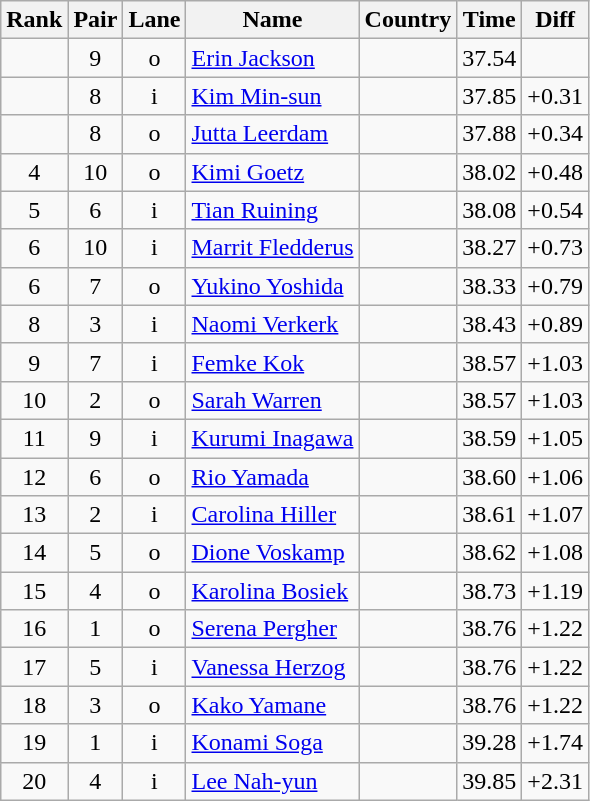<table class="wikitable sortable" style="text-align:center">
<tr>
<th>Rank</th>
<th>Pair</th>
<th>Lane</th>
<th>Name</th>
<th>Country</th>
<th>Time</th>
<th>Diff</th>
</tr>
<tr>
<td></td>
<td>9</td>
<td>o</td>
<td align=left><a href='#'>Erin Jackson</a></td>
<td align=left></td>
<td>37.54</td>
<td></td>
</tr>
<tr>
<td></td>
<td>8</td>
<td>i</td>
<td align=left><a href='#'>Kim Min-sun</a></td>
<td align=left></td>
<td>37.85</td>
<td>+0.31</td>
</tr>
<tr>
<td></td>
<td>8</td>
<td>o</td>
<td align=left><a href='#'>Jutta Leerdam</a></td>
<td align=left></td>
<td>37.88</td>
<td>+0.34</td>
</tr>
<tr>
<td>4</td>
<td>10</td>
<td>o</td>
<td align=left><a href='#'>Kimi Goetz</a></td>
<td align=left></td>
<td>38.02</td>
<td>+0.48</td>
</tr>
<tr>
<td>5</td>
<td>6</td>
<td>i</td>
<td align=left><a href='#'>Tian Ruining</a></td>
<td align=left></td>
<td>38.08</td>
<td>+0.54</td>
</tr>
<tr>
<td>6</td>
<td>10</td>
<td>i</td>
<td align=left><a href='#'>Marrit Fledderus</a></td>
<td align=left></td>
<td>38.27</td>
<td>+0.73</td>
</tr>
<tr>
<td>6</td>
<td>7</td>
<td>o</td>
<td align=left><a href='#'>Yukino Yoshida</a></td>
<td align=left></td>
<td>38.33</td>
<td>+0.79</td>
</tr>
<tr>
<td>8</td>
<td>3</td>
<td>i</td>
<td align=left><a href='#'>Naomi Verkerk</a></td>
<td align=left></td>
<td>38.43</td>
<td>+0.89</td>
</tr>
<tr>
<td>9</td>
<td>7</td>
<td>i</td>
<td align=left><a href='#'>Femke Kok</a></td>
<td align=left></td>
<td>38.57</td>
<td>+1.03</td>
</tr>
<tr>
<td>10</td>
<td>2</td>
<td>o</td>
<td align=left><a href='#'>Sarah Warren</a></td>
<td align=left></td>
<td>38.57</td>
<td>+1.03</td>
</tr>
<tr>
<td>11</td>
<td>9</td>
<td>i</td>
<td align=left><a href='#'>Kurumi Inagawa</a></td>
<td align=left></td>
<td>38.59</td>
<td>+1.05</td>
</tr>
<tr>
<td>12</td>
<td>6</td>
<td>o</td>
<td align=left><a href='#'>Rio Yamada</a></td>
<td align=left></td>
<td>38.60</td>
<td>+1.06</td>
</tr>
<tr>
<td>13</td>
<td>2</td>
<td>i</td>
<td align=left><a href='#'>Carolina Hiller</a></td>
<td align=left></td>
<td>38.61</td>
<td>+1.07</td>
</tr>
<tr>
<td>14</td>
<td>5</td>
<td>o</td>
<td align=left><a href='#'>Dione Voskamp</a></td>
<td align=left></td>
<td>38.62</td>
<td>+1.08</td>
</tr>
<tr>
<td>15</td>
<td>4</td>
<td>o</td>
<td align=left><a href='#'>Karolina Bosiek</a></td>
<td align=left></td>
<td>38.73</td>
<td>+1.19</td>
</tr>
<tr>
<td>16</td>
<td>1</td>
<td>o</td>
<td align=left><a href='#'>Serena Pergher</a></td>
<td align=left></td>
<td>38.76</td>
<td>+1.22</td>
</tr>
<tr>
<td>17</td>
<td>5</td>
<td>i</td>
<td align=left><a href='#'>Vanessa Herzog</a></td>
<td align=left></td>
<td>38.76</td>
<td>+1.22</td>
</tr>
<tr>
<td>18</td>
<td>3</td>
<td>o</td>
<td align=left><a href='#'>Kako Yamane</a></td>
<td align=left></td>
<td>38.76</td>
<td>+1.22</td>
</tr>
<tr>
<td>19</td>
<td>1</td>
<td>i</td>
<td align=left><a href='#'>Konami Soga</a></td>
<td align=left></td>
<td>39.28</td>
<td>+1.74</td>
</tr>
<tr>
<td>20</td>
<td>4</td>
<td>i</td>
<td align=left><a href='#'>Lee Nah-yun</a></td>
<td align=left></td>
<td>39.85</td>
<td>+2.31</td>
</tr>
</table>
